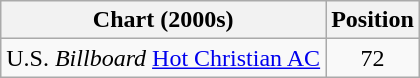<table class="wikitable sortable">
<tr>
<th align="left">Chart (2000s)</th>
<th style="text-align:center;">Position</th>
</tr>
<tr>
<td align="left">U.S. <em>Billboard</em> <a href='#'>Hot Christian AC</a></td>
<td style="text-align:center;">72</td>
</tr>
</table>
